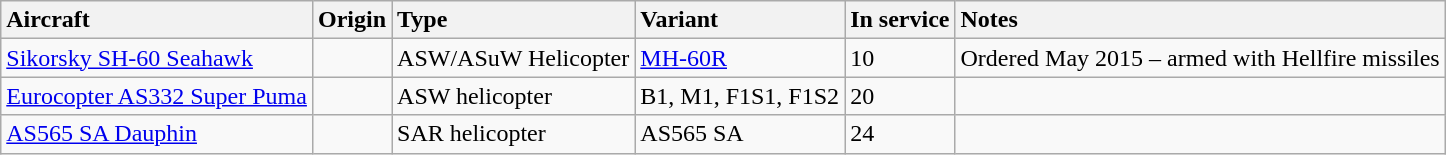<table class="wikitable">
<tr>
<th style="text-align: left;">Aircraft</th>
<th style="text-align: left;">Origin</th>
<th style="text-align: left;">Type</th>
<th style="text-align: left;">Variant</th>
<th style="text-align: left;">In service</th>
<th style="text-align: left;">Notes</th>
</tr>
<tr>
<td><a href='#'>Sikorsky SH-60 Seahawk</a></td>
<td></td>
<td>ASW/ASuW Helicopter</td>
<td><a href='#'>MH-60R</a></td>
<td>10</td>
<td>Ordered May 2015 – armed with Hellfire missiles</td>
</tr>
<tr>
<td><a href='#'>Eurocopter AS332 Super Puma</a></td>
<td></td>
<td>ASW helicopter</td>
<td>B1, M1, F1S1, F1S2</td>
<td>20</td>
<td></td>
</tr>
<tr>
<td><a href='#'>AS565 SA Dauphin</a></td>
<td></td>
<td>SAR helicopter</td>
<td>AS565 SA</td>
<td>24</td>
<td></td>
</tr>
</table>
